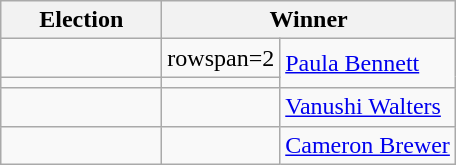<table class=wikitable>
<tr>
<th width=100>Election</th>
<th width=175 colspan=2>Winner</th>
</tr>
<tr>
<td></td>
<td>rowspan=2 </td>
<td rowspan=2><a href='#'>Paula Bennett</a></td>
</tr>
<tr>
<td></td>
</tr>
<tr>
<td></td>
<td></td>
<td><a href='#'>Vanushi Walters</a></td>
</tr>
<tr>
<td></td>
<td></td>
<td><a href='#'>Cameron Brewer</a></td>
</tr>
</table>
